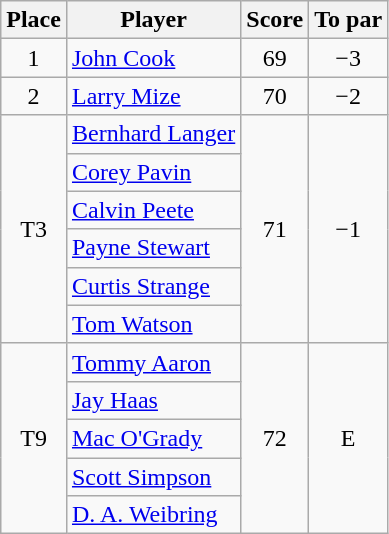<table class="wikitable">
<tr>
<th>Place</th>
<th>Player</th>
<th>Score</th>
<th>To par</th>
</tr>
<tr>
<td align="center">1</td>
<td> <a href='#'>John Cook</a></td>
<td align="center">69</td>
<td align="center">−3</td>
</tr>
<tr>
<td align="center">2</td>
<td> <a href='#'>Larry Mize</a></td>
<td align="center">70</td>
<td align="center">−2</td>
</tr>
<tr>
<td rowspan=6 align="center">T3</td>
<td> <a href='#'>Bernhard Langer</a></td>
<td rowspan=6 align="center">71</td>
<td rowspan=6 align="center">−1</td>
</tr>
<tr>
<td> <a href='#'>Corey Pavin</a></td>
</tr>
<tr>
<td> <a href='#'>Calvin Peete</a></td>
</tr>
<tr>
<td> <a href='#'>Payne Stewart</a></td>
</tr>
<tr>
<td> <a href='#'>Curtis Strange</a></td>
</tr>
<tr>
<td> <a href='#'>Tom Watson</a></td>
</tr>
<tr>
<td rowspan=5 align="center">T9</td>
<td> <a href='#'>Tommy Aaron</a></td>
<td rowspan=5 align="center">72</td>
<td rowspan=5 align="center">E</td>
</tr>
<tr>
<td> <a href='#'>Jay Haas</a></td>
</tr>
<tr>
<td> <a href='#'>Mac O'Grady</a></td>
</tr>
<tr>
<td> <a href='#'>Scott Simpson</a></td>
</tr>
<tr>
<td> <a href='#'>D. A. Weibring</a></td>
</tr>
</table>
